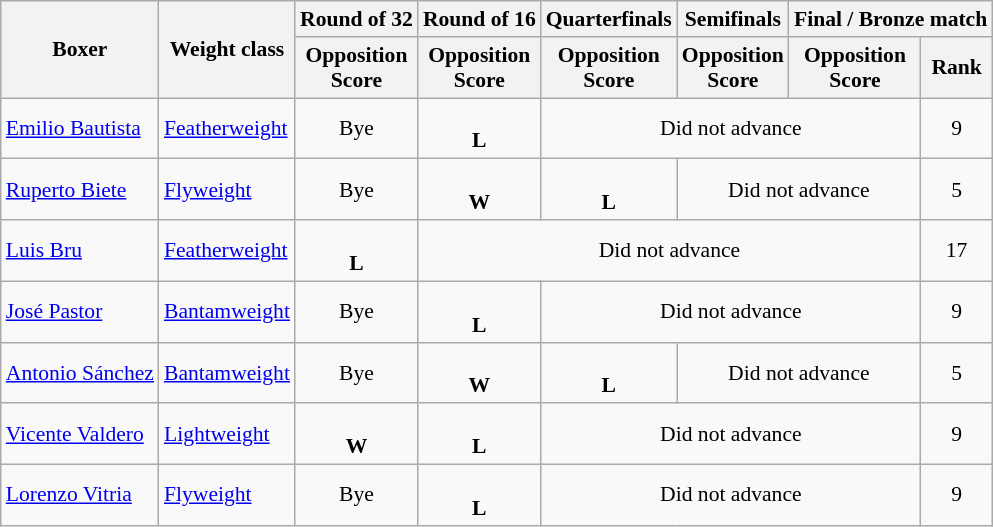<table class=wikitable style="font-size:90%">
<tr>
<th rowspan="2">Boxer</th>
<th rowspan="2">Weight class</th>
<th>Round of 32</th>
<th>Round of 16</th>
<th>Quarterfinals</th>
<th>Semifinals</th>
<th colspan="2">Final / Bronze match</th>
</tr>
<tr>
<th>Opposition<br>Score</th>
<th>Opposition<br>Score</th>
<th>Opposition<br>Score</th>
<th>Opposition<br>Score</th>
<th>Opposition<br>Score</th>
<th>Rank</th>
</tr>
<tr>
<td><a href='#'>Emilio Bautista</a></td>
<td><a href='#'>Featherweight</a></td>
<td align=center>Bye</td>
<td align=center> <br> <strong>L</strong></td>
<td align=center colspan=3>Did not advance</td>
<td align=center>9</td>
</tr>
<tr>
<td><a href='#'>Ruperto Biete</a></td>
<td><a href='#'>Flyweight</a></td>
<td align=center>Bye</td>
<td align=center> <br> <strong>W</strong></td>
<td align=center> <br> <strong>L</strong></td>
<td align=center colspan=2>Did not advance</td>
<td align=center>5</td>
</tr>
<tr>
<td><a href='#'>Luis Bru</a></td>
<td><a href='#'>Featherweight</a></td>
<td align=center> <br> <strong>L</strong></td>
<td align=center colspan=4>Did not advance</td>
<td align=center>17</td>
</tr>
<tr>
<td><a href='#'>José Pastor</a></td>
<td><a href='#'>Bantamweight</a></td>
<td align=center>Bye</td>
<td align=center> <br> <strong>L</strong></td>
<td align=center colspan=3>Did not advance</td>
<td align=center>9</td>
</tr>
<tr>
<td><a href='#'>Antonio Sánchez</a></td>
<td><a href='#'>Bantamweight</a></td>
<td align=center>Bye</td>
<td align=center> <br> <strong>W</strong></td>
<td align=center> <br> <strong>L</strong></td>
<td align=center colspan=2>Did not advance</td>
<td align=center>5</td>
</tr>
<tr>
<td><a href='#'>Vicente Valdero</a></td>
<td><a href='#'>Lightweight</a></td>
<td align=center> <br> <strong>W</strong></td>
<td align=center> <br> <strong>L</strong></td>
<td align=center colspan=3>Did not advance</td>
<td align=center>9</td>
</tr>
<tr>
<td><a href='#'>Lorenzo Vitria</a></td>
<td><a href='#'>Flyweight</a></td>
<td align=center>Bye</td>
<td align=center> <br> <strong>L</strong></td>
<td align=center colspan=3>Did not advance</td>
<td align=center>9</td>
</tr>
</table>
